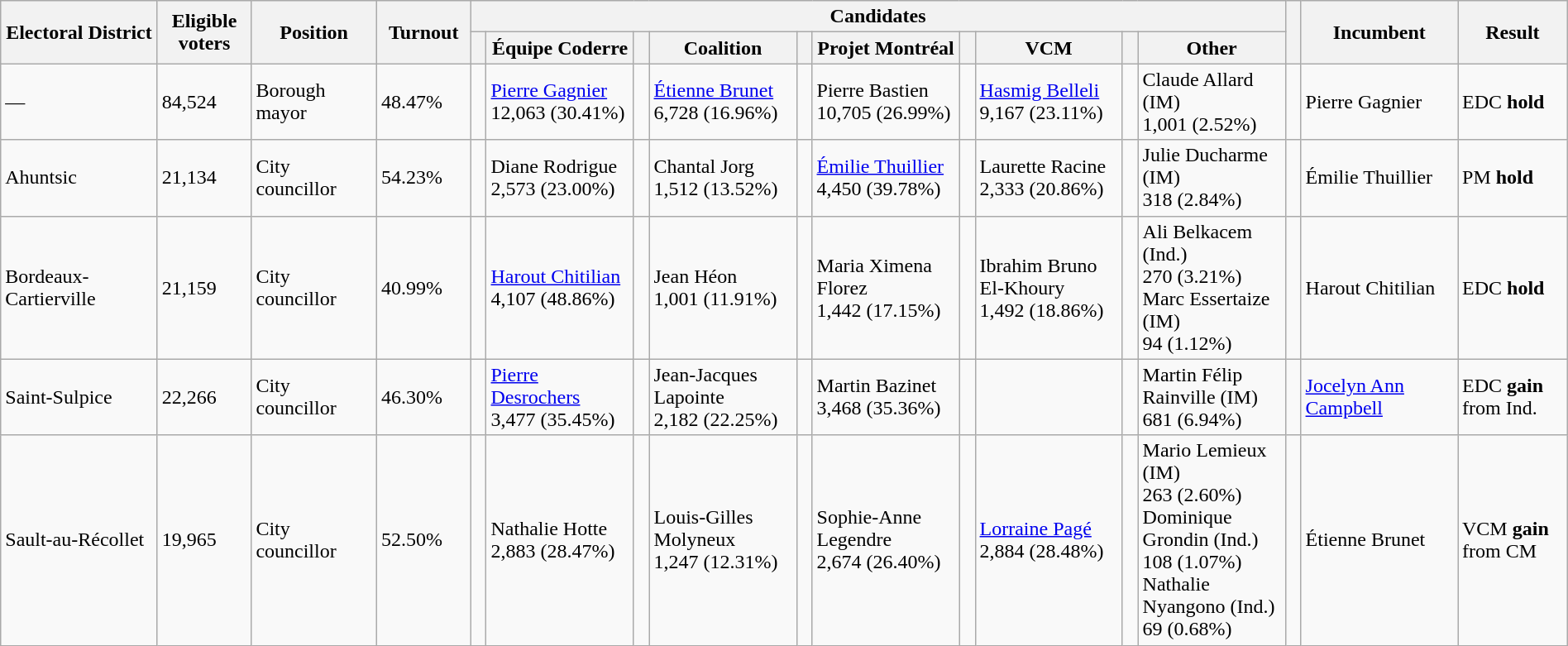<table class="wikitable" width="100%">
<tr>
<th width=10% rowspan=2>Electoral District</th>
<th width=6% rowspan=2>Eligible voters</th>
<th width=8% rowspan=2>Position</th>
<th width=6% rowspan=2>Turnout</th>
<th colspan=10>Candidates</th>
<th width=1% rowspan=2> </th>
<th width=10% rowspan=2>Incumbent</th>
<th width=9% rowspan=2>Result</th>
</tr>
<tr>
<th width=1% > </th>
<th width=9.4% >Équipe Coderre</th>
<th width=1% > </th>
<th width=9.4% >Coalition</th>
<th width=1% > </th>
<th width=9.4% ><span>Projet Montréal</span></th>
<th width=1% > </th>
<th width=9.4% >VCM</th>
<th width=1% > </th>
<th width=9.4% >Other</th>
</tr>
<tr>
<td>—</td>
<td>84,524</td>
<td>Borough mayor</td>
<td>48.47%</td>
<td> </td>
<td><a href='#'>Pierre Gagnier</a><br>12,063 (30.41%)</td>
<td></td>
<td><a href='#'>Étienne Brunet</a><br>6,728 (16.96%)</td>
<td></td>
<td>Pierre Bastien<br>10,705 (26.99%)</td>
<td></td>
<td><a href='#'>Hasmig Belleli</a><br>9,167 (23.11%)</td>
<td></td>
<td>Claude Allard (IM)<br>1,001 (2.52%)</td>
<td> </td>
<td>Pierre Gagnier</td>
<td>EDC <strong>hold</strong></td>
</tr>
<tr>
<td>Ahuntsic</td>
<td>21,134</td>
<td>City councillor</td>
<td>54.23%</td>
<td></td>
<td>Diane Rodrigue<br>2,573 (23.00%)</td>
<td></td>
<td>Chantal Jorg<br>1,512 (13.52%)</td>
<td> </td>
<td><a href='#'>Émilie Thuillier</a><br>4,450 (39.78%)</td>
<td></td>
<td>Laurette Racine<br>2,333 (20.86%)</td>
<td></td>
<td>Julie Ducharme (IM)<br>318 (2.84%)</td>
<td> </td>
<td>Émilie Thuillier</td>
<td>PM <strong>hold</strong></td>
</tr>
<tr>
<td>Bordeaux-Cartierville</td>
<td>21,159</td>
<td>City councillor</td>
<td>40.99%</td>
<td> </td>
<td><a href='#'>Harout Chitilian</a><br>4,107 (48.86%)</td>
<td></td>
<td>Jean Héon<br>1,001 (11.91%)</td>
<td></td>
<td>Maria Ximena Florez<br>1,442 (17.15%)</td>
<td></td>
<td>Ibrahim Bruno El-Khoury<br>1,492 (18.86%)</td>
<td></td>
<td>Ali Belkacem (Ind.)<br>270 (3.21%)<br>Marc Essertaize (IM)<br>94 (1.12%)</td>
<td> </td>
<td>Harout Chitilian</td>
<td>EDC <strong>hold</strong></td>
</tr>
<tr>
<td>Saint-Sulpice</td>
<td>22,266</td>
<td>City councillor</td>
<td>46.30%</td>
<td> </td>
<td><a href='#'>Pierre Desrochers</a><br>3,477 (35.45%)</td>
<td></td>
<td>Jean-Jacques Lapointe<br>2,182 (22.25%)</td>
<td></td>
<td>Martin Bazinet<br>3,468 (35.36%)</td>
<td></td>
<td></td>
<td></td>
<td>Martin Félip Rainville (IM)<br>681 (6.94%)</td>
<td> </td>
<td><a href='#'>Jocelyn Ann Campbell</a></td>
<td>EDC <strong>gain</strong> from Ind.</td>
</tr>
<tr>
<td>Sault-au-Récollet</td>
<td>19,965</td>
<td>City councillor</td>
<td>52.50%</td>
<td></td>
<td>Nathalie Hotte<br>2,883 (28.47%)</td>
<td></td>
<td>Louis-Gilles Molyneux<br>1,247 (12.31%)</td>
<td></td>
<td>Sophie-Anne Legendre<br>2,674 (26.40%)</td>
<td> </td>
<td><a href='#'>Lorraine Pagé</a><br>2,884 (28.48%)</td>
<td></td>
<td>Mario Lemieux (IM)<br>263 (2.60%)<br>Dominique Grondin (Ind.)<br>108 (1.07%)<br>Nathalie Nyangono (Ind.)<br>69 (0.68%)</td>
<td> </td>
<td>Étienne Brunet</td>
<td>VCM <strong>gain</strong> from CM</td>
</tr>
</table>
